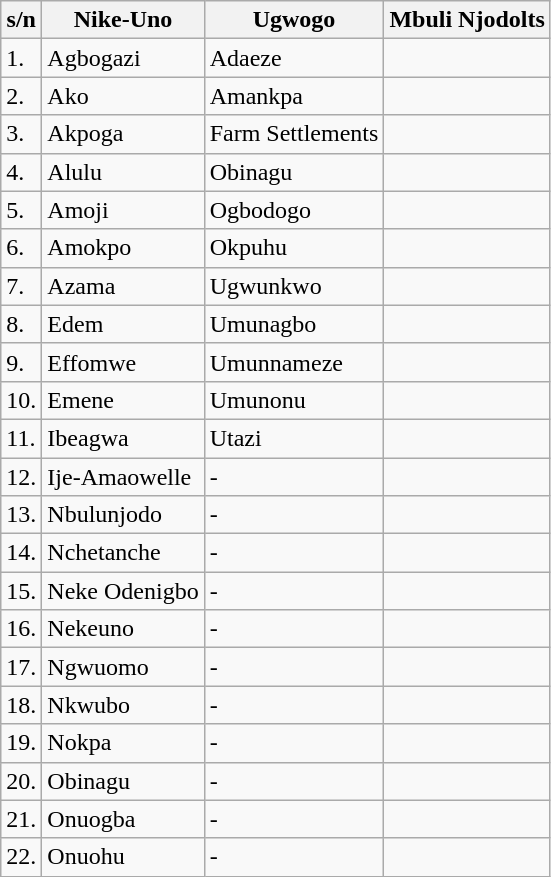<table class="wikitable">
<tr>
<th>s/n</th>
<th>Nike-Uno</th>
<th>Ugwogo</th>
<th>Mbuli Njodolts</th>
</tr>
<tr>
<td>1.</td>
<td>Agbogazi</td>
<td>Adaeze</td>
<td></td>
</tr>
<tr>
<td>2.</td>
<td>Ako</td>
<td>Amankpa</td>
<td></td>
</tr>
<tr>
<td>3.</td>
<td>Akpoga</td>
<td>Farm Settlements</td>
<td></td>
</tr>
<tr>
<td>4.</td>
<td>Alulu</td>
<td>Obinagu</td>
<td></td>
</tr>
<tr>
<td>5.</td>
<td>Amoji</td>
<td>Ogbodogo</td>
<td></td>
</tr>
<tr>
<td>6.</td>
<td>Amokpo</td>
<td>Okpuhu</td>
<td></td>
</tr>
<tr>
<td>7.</td>
<td>Azama</td>
<td>Ugwunkwo</td>
<td></td>
</tr>
<tr>
<td>8.</td>
<td>Edem</td>
<td>Umunagbo</td>
<td></td>
</tr>
<tr>
<td>9.</td>
<td>Effomwe</td>
<td>Umunnameze</td>
<td></td>
</tr>
<tr>
<td>10.</td>
<td>Emene</td>
<td>Umunonu</td>
<td></td>
</tr>
<tr>
<td>11.</td>
<td>Ibeagwa</td>
<td>Utazi</td>
<td></td>
</tr>
<tr>
<td>12.</td>
<td>Ije-Amaowelle</td>
<td>-</td>
<td></td>
</tr>
<tr>
<td>13.</td>
<td>Nbulunjodo</td>
<td>-</td>
<td></td>
</tr>
<tr>
<td>14.</td>
<td>Nchetanche</td>
<td>-</td>
<td></td>
</tr>
<tr>
<td>15.</td>
<td>Neke Odenigbo</td>
<td>-</td>
<td></td>
</tr>
<tr>
<td>16.</td>
<td>Nekeuno</td>
<td>-</td>
<td></td>
</tr>
<tr>
<td>17.</td>
<td>Ngwuomo</td>
<td>-</td>
<td></td>
</tr>
<tr>
<td>18.</td>
<td>Nkwubo</td>
<td>-</td>
<td></td>
</tr>
<tr>
<td>19.</td>
<td>Nokpa</td>
<td>-</td>
<td></td>
</tr>
<tr>
<td>20.</td>
<td>Obinagu</td>
<td>-</td>
<td></td>
</tr>
<tr>
<td>21.</td>
<td>Onuogba</td>
<td>-</td>
<td></td>
</tr>
<tr>
<td>22.</td>
<td>Onuohu</td>
<td>-</td>
<td></td>
</tr>
</table>
